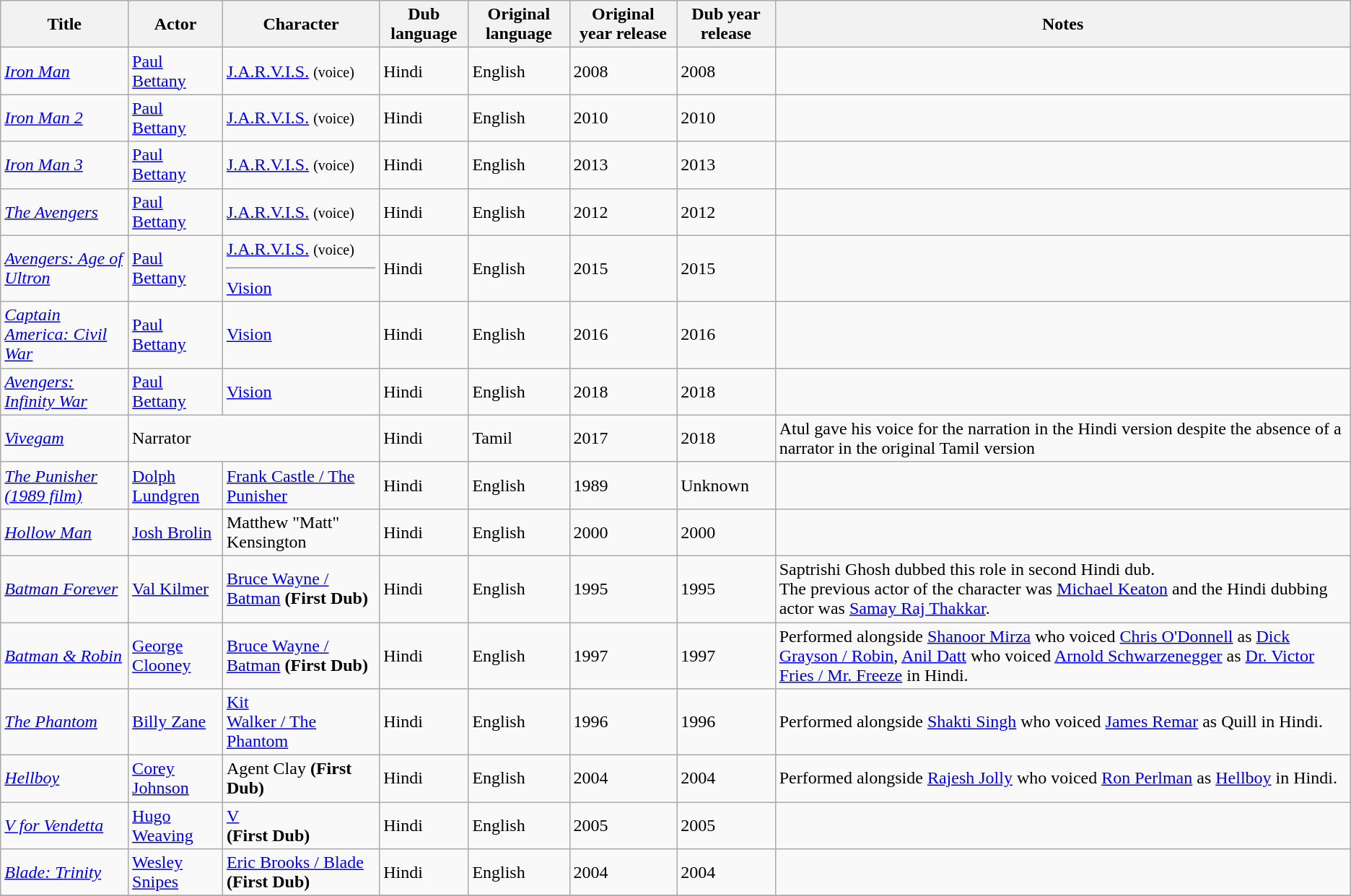<table class="wikitable">
<tr>
<th>Title</th>
<th>Actor</th>
<th>Character</th>
<th>Dub language</th>
<th>Original language</th>
<th>Original year release</th>
<th>Dub year release</th>
<th>Notes</th>
</tr>
<tr>
<td><em><a href='#'>Iron Man</a></em></td>
<td><a href='#'>Paul Bettany</a></td>
<td><a href='#'>J.A.R.V.I.S.</a> <small>(voice)</small></td>
<td>Hindi</td>
<td>English</td>
<td>2008</td>
<td>2008</td>
<td></td>
</tr>
<tr>
<td><em><a href='#'>Iron Man 2</a></em></td>
<td><a href='#'>Paul Bettany</a></td>
<td><a href='#'>J.A.R.V.I.S.</a> <small>(voice)</small></td>
<td>Hindi</td>
<td>English</td>
<td>2010</td>
<td>2010</td>
<td></td>
</tr>
<tr>
<td><em><a href='#'>Iron Man 3</a></em></td>
<td><a href='#'>Paul Bettany</a></td>
<td><a href='#'>J.A.R.V.I.S.</a> <small>(voice)</small></td>
<td>Hindi</td>
<td>English</td>
<td>2013</td>
<td>2013</td>
<td></td>
</tr>
<tr>
<td><em><a href='#'>The Avengers</a></em></td>
<td><a href='#'>Paul Bettany</a></td>
<td><a href='#'>J.A.R.V.I.S.</a> <small>(voice)</small></td>
<td>Hindi</td>
<td>English</td>
<td>2012</td>
<td>2012</td>
<td></td>
</tr>
<tr>
<td><em><a href='#'>Avengers: Age of Ultron</a></em></td>
<td><a href='#'>Paul Bettany</a></td>
<td><a href='#'>J.A.R.V.I.S.</a> <small>(voice)</small> <hr> <a href='#'>Vision</a></td>
<td>Hindi</td>
<td>English</td>
<td>2015</td>
<td>2015</td>
<td></td>
</tr>
<tr>
<td><em><a href='#'>Captain America: Civil War</a></em></td>
<td><a href='#'>Paul Bettany</a></td>
<td><a href='#'>Vision</a></td>
<td>Hindi</td>
<td>English</td>
<td>2016</td>
<td>2016</td>
<td></td>
</tr>
<tr>
<td><em><a href='#'>Avengers: Infinity War</a></em></td>
<td><a href='#'>Paul Bettany</a></td>
<td><a href='#'>Vision</a></td>
<td>Hindi</td>
<td>English</td>
<td>2018</td>
<td>2018</td>
<td></td>
</tr>
<tr>
<td><em><a href='#'>Vivegam</a></em></td>
<td colspan="2">Narrator</td>
<td>Hindi</td>
<td>Tamil</td>
<td>2017</td>
<td>2018</td>
<td>Atul gave his voice for the narration in the Hindi version despite the absence of a narrator in the original Tamil version</td>
</tr>
<tr>
<td><em><a href='#'>The Punisher (1989 film)</a></em></td>
<td><a href='#'>Dolph Lundgren</a></td>
<td><a href='#'>Frank Castle / The Punisher</a></td>
<td>Hindi</td>
<td>English</td>
<td>1989</td>
<td>Unknown</td>
<td></td>
</tr>
<tr>
<td><em><a href='#'>Hollow Man</a></em></td>
<td><a href='#'>Josh Brolin</a></td>
<td>Matthew "Matt" Kensington</td>
<td>Hindi</td>
<td>English</td>
<td>2000</td>
<td>2000</td>
<td></td>
</tr>
<tr>
<td><em><a href='#'>Batman Forever</a></em></td>
<td><a href='#'>Val Kilmer</a></td>
<td><a href='#'>Bruce Wayne / Batman</a> <strong>(First Dub)</strong></td>
<td>Hindi</td>
<td>English</td>
<td>1995</td>
<td>1995</td>
<td>Saptrishi Ghosh dubbed this role in second Hindi dub.<br> The previous actor of the character was <a href='#'>Michael Keaton</a> and the Hindi dubbing actor was <a href='#'>Samay Raj Thakkar</a>.</td>
</tr>
<tr>
<td><a href='#'><em>Batman & Robin</em></a></td>
<td><a href='#'>George Clooney</a></td>
<td><a href='#'>Bruce Wayne / Batman</a> <strong>(First Dub)</strong></td>
<td>Hindi</td>
<td>English</td>
<td>1997</td>
<td>1997</td>
<td>Performed alongside <a href='#'>Shanoor Mirza</a> who voiced <a href='#'>Chris O'Donnell</a> as <a href='#'>Dick Grayson / Robin</a>, <a href='#'>Anil Datt</a> who voiced <a href='#'>Arnold Schwarzenegger</a> as <a href='#'>Dr. Victor Fries / Mr. Freeze</a> in Hindi.</td>
</tr>
<tr>
<td><a href='#'><em>The Phantom</em></a></td>
<td><a href='#'>Billy Zane</a></td>
<td><a href='#'>Kit <br>Walker / The Phantom</a></td>
<td>Hindi</td>
<td>English</td>
<td>1996</td>
<td>1996</td>
<td>Performed alongside <a href='#'>Shakti Singh</a> who voiced <a href='#'>James Remar</a> as Quill in Hindi.</td>
</tr>
<tr>
<td><a href='#'><em>Hellboy</em></a></td>
<td><a href='#'>Corey Johnson</a></td>
<td>Agent Clay <strong>(First Dub)</strong></td>
<td>Hindi</td>
<td>English</td>
<td>2004</td>
<td>2004</td>
<td>Performed alongside <a href='#'>Rajesh Jolly</a> who voiced <a href='#'>Ron Perlman</a> as <a href='#'>Hellboy</a> in Hindi.</td>
</tr>
<tr>
<td><a href='#'><em>V for Vendetta</em></a></td>
<td><a href='#'>Hugo Weaving</a></td>
<td><a href='#'>V</a><br> <strong>(First Dub)</strong></td>
<td>Hindi</td>
<td>English</td>
<td>2005</td>
<td>2005</td>
<td></td>
</tr>
<tr>
<td><em><a href='#'>Blade: Trinity</a></em></td>
<td><a href='#'>Wesley Snipes</a></td>
<td><a href='#'>Eric Brooks / Blade</a> <strong>(First Dub)</strong></td>
<td>Hindi</td>
<td>English</td>
<td>2004</td>
<td>2004</td>
<td></td>
</tr>
<tr>
</tr>
</table>
